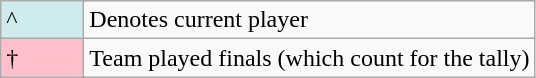<table class="wikitable">
<tr>
<td style="background-color:#CFECEC; width:3em" colspan=2>^</td>
<td colspan=5>Denotes current player</td>
</tr>
<tr>
<td colspan="2" style="background-color:#FFC0CB; width:3em">†</td>
<td>Team played finals (which count for the tally)</td>
</tr>
</table>
